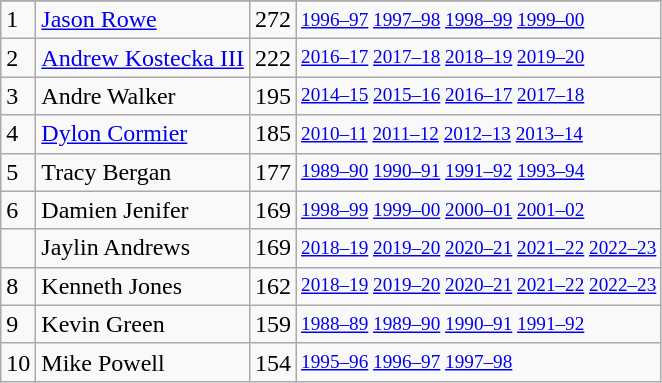<table class="wikitable">
<tr>
</tr>
<tr>
<td>1</td>
<td><a href='#'>Jason Rowe</a></td>
<td>272</td>
<td style="font-size:80%;"><a href='#'>1996–97</a> <a href='#'>1997–98</a> <a href='#'>1998–99</a> <a href='#'>1999–00</a></td>
</tr>
<tr>
<td>2</td>
<td><a href='#'>Andrew Kostecka III</a></td>
<td>222</td>
<td style="font-size:80%;"><a href='#'>2016–17</a> <a href='#'>2017–18</a> <a href='#'>2018–19</a> <a href='#'>2019–20</a></td>
</tr>
<tr>
<td>3</td>
<td>Andre Walker</td>
<td>195</td>
<td style="font-size:80%;"><a href='#'>2014–15</a> <a href='#'>2015–16</a> <a href='#'>2016–17</a> <a href='#'>2017–18</a></td>
</tr>
<tr>
<td>4</td>
<td><a href='#'>Dylon Cormier</a></td>
<td>185</td>
<td style="font-size:80%;"><a href='#'>2010–11</a> <a href='#'>2011–12</a> <a href='#'>2012–13</a> <a href='#'>2013–14</a></td>
</tr>
<tr>
<td>5</td>
<td>Tracy Bergan</td>
<td>177</td>
<td style="font-size:80%;"><a href='#'>1989–90</a> <a href='#'>1990–91</a> <a href='#'>1991–92</a> <a href='#'>1993–94</a></td>
</tr>
<tr>
<td>6</td>
<td>Damien Jenifer</td>
<td>169</td>
<td style="font-size:80%;"><a href='#'>1998–99</a> <a href='#'>1999–00</a> <a href='#'>2000–01</a> <a href='#'>2001–02</a></td>
</tr>
<tr>
<td></td>
<td>Jaylin Andrews</td>
<td>169</td>
<td style="font-size:80%;"><a href='#'>2018–19</a> <a href='#'>2019–20</a> <a href='#'>2020–21</a> <a href='#'>2021–22</a> <a href='#'>2022–23</a></td>
</tr>
<tr>
<td>8</td>
<td>Kenneth Jones</td>
<td>162</td>
<td style="font-size:80%;"><a href='#'>2018–19</a> <a href='#'>2019–20</a> <a href='#'>2020–21</a> <a href='#'>2021–22</a> <a href='#'>2022–23</a></td>
</tr>
<tr>
<td>9</td>
<td>Kevin Green</td>
<td>159</td>
<td style="font-size:80%;"><a href='#'>1988–89</a> <a href='#'>1989–90</a> <a href='#'>1990–91</a> <a href='#'>1991–92</a></td>
</tr>
<tr>
<td>10</td>
<td>Mike Powell</td>
<td>154</td>
<td style="font-size:80%;"><a href='#'>1995–96</a> <a href='#'>1996–97</a> <a href='#'>1997–98</a></td>
</tr>
</table>
